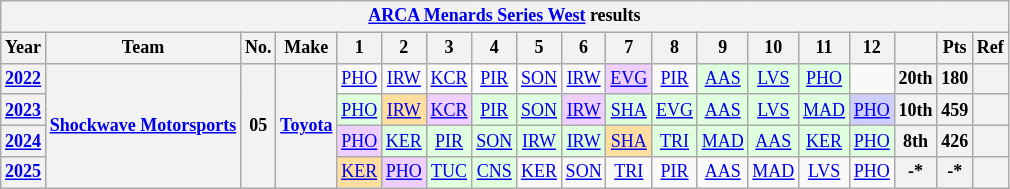<table class="wikitable" style="text-align:center; font-size:75%">
<tr>
<th colspan="19"><a href='#'>ARCA Menards Series West</a> results</th>
</tr>
<tr>
<th>Year</th>
<th>Team</th>
<th>No.</th>
<th>Make</th>
<th>1</th>
<th>2</th>
<th>3</th>
<th>4</th>
<th>5</th>
<th>6</th>
<th>7</th>
<th>8</th>
<th>9</th>
<th>10</th>
<th>11</th>
<th>12</th>
<th></th>
<th>Pts</th>
<th>Ref</th>
</tr>
<tr>
<th><a href='#'>2022</a></th>
<th rowspan=4 nowrap><a href='#'>Shockwave Motorsports</a></th>
<th rowspan=4>05</th>
<th rowspan=4><a href='#'>Toyota</a></th>
<td><a href='#'>PHO</a></td>
<td><a href='#'>IRW</a></td>
<td><a href='#'>KCR</a></td>
<td><a href='#'>PIR</a></td>
<td><a href='#'>SON</a></td>
<td><a href='#'>IRW</a></td>
<td style="background:#EFCFFF;"><a href='#'>EVG</a><br></td>
<td><a href='#'>PIR</a></td>
<td style="background:#DFFFDF;"><a href='#'>AAS</a><br></td>
<td style="background:#DFFFDF;"><a href='#'>LVS</a><br></td>
<td style="background:#DFFFDF;"><a href='#'>PHO</a><br></td>
<td></td>
<th>20th</th>
<th>180</th>
<th></th>
</tr>
<tr>
<th><a href='#'>2023</a></th>
<td style="background:#DFFFDF;"><a href='#'>PHO</a><br></td>
<td style="background:#FFDF9F;"><a href='#'>IRW</a><br></td>
<td style="background:#EFCFFF;"><a href='#'>KCR</a><br></td>
<td style="background:#DFFFDF;"><a href='#'>PIR</a><br></td>
<td style="background:#DFFFDF;"><a href='#'>SON</a><br></td>
<td style="background:#EFCFFF;"><a href='#'>IRW</a><br></td>
<td style="background:#DFFFDF;"><a href='#'>SHA</a><br></td>
<td style="background:#DFFFDF;"><a href='#'>EVG</a><br></td>
<td style="background:#DFFFDF;"><a href='#'>AAS</a><br></td>
<td style="background:#DFFFDF;"><a href='#'>LVS</a><br></td>
<td style="background:#DFFFDF;"><a href='#'>MAD</a><br></td>
<td style="background:#CFCFFF;"><a href='#'>PHO</a><br></td>
<th>10th</th>
<th>459</th>
<th></th>
</tr>
<tr>
<th><a href='#'>2024</a></th>
<td style="background:#EFCFFF;"><a href='#'>PHO</a><br></td>
<td style="background:#DFFFDF;"><a href='#'>KER</a><br></td>
<td style="background:#DFFFDF;"><a href='#'>PIR</a><br></td>
<td style="background:#DFFFDF;"><a href='#'>SON</a><br></td>
<td style="background:#DFFFDF;"><a href='#'>IRW</a><br></td>
<td style="background:#DFFFDF;"><a href='#'>IRW</a><br></td>
<td style="background:#FFDF9F;"><a href='#'>SHA</a><br></td>
<td style="background:#DFFFDF;"><a href='#'>TRI</a><br></td>
<td style="background:#DFFFDF;"><a href='#'>MAD</a><br></td>
<td style="background:#DFFFDF;"><a href='#'>AAS</a><br></td>
<td style="background:#DFFFDF;"><a href='#'>KER</a><br></td>
<td style="background:#DFFFDF;"><a href='#'>PHO</a><br></td>
<th>8th</th>
<th>426</th>
<th></th>
</tr>
<tr>
<th><a href='#'>2025</a></th>
<td style="background:#FFDF9F;"><a href='#'>KER</a><br></td>
<td style="background:#EFCFFF;"><a href='#'>PHO</a><br></td>
<td style="background:#DFFFDF;"><a href='#'>TUC</a><br></td>
<td style="background:#DFFFDF;"><a href='#'>CNS</a><br></td>
<td><a href='#'>KER</a></td>
<td><a href='#'>SON</a></td>
<td><a href='#'>TRI</a></td>
<td><a href='#'>PIR</a></td>
<td><a href='#'>AAS</a></td>
<td><a href='#'>MAD</a></td>
<td><a href='#'>LVS</a></td>
<td><a href='#'>PHO</a></td>
<th>-*</th>
<th>-*</th>
<th></th>
</tr>
</table>
